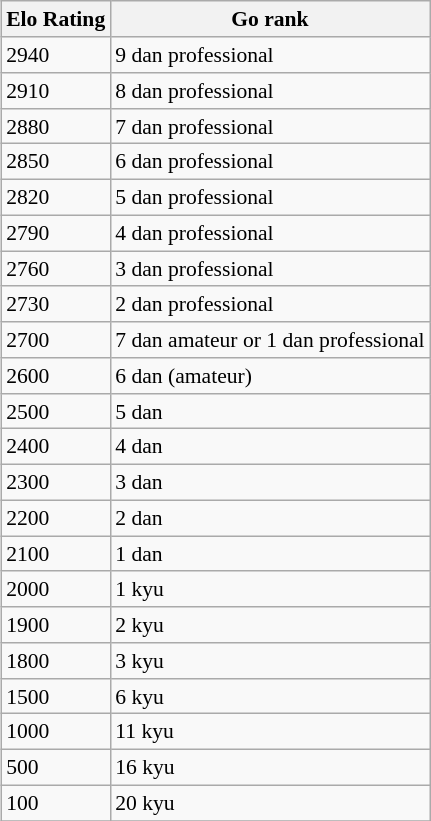<table class="wikitable" style="font-size:90%; float: right">
<tr>
<th>Elo Rating</th>
<th>Go rank</th>
</tr>
<tr>
<td>2940</td>
<td>9 dan professional</td>
</tr>
<tr>
<td>2910</td>
<td>8 dan professional</td>
</tr>
<tr>
<td>2880</td>
<td>7 dan professional</td>
</tr>
<tr>
<td>2850</td>
<td>6 dan professional</td>
</tr>
<tr>
<td>2820</td>
<td>5 dan professional</td>
</tr>
<tr>
<td>2790</td>
<td>4 dan professional</td>
</tr>
<tr>
<td>2760</td>
<td>3 dan professional</td>
</tr>
<tr>
<td>2730</td>
<td>2 dan professional</td>
</tr>
<tr>
<td>2700</td>
<td>7 dan amateur or 1 dan professional</td>
</tr>
<tr>
<td>2600</td>
<td>6 dan (amateur)</td>
</tr>
<tr>
<td>2500</td>
<td>5 dan</td>
</tr>
<tr>
<td>2400</td>
<td>4 dan</td>
</tr>
<tr>
<td>2300</td>
<td>3 dan</td>
</tr>
<tr>
<td>2200</td>
<td>2 dan</td>
</tr>
<tr>
<td>2100</td>
<td>1 dan</td>
</tr>
<tr>
<td>2000</td>
<td>1 kyu</td>
</tr>
<tr>
<td>1900</td>
<td>2 kyu</td>
</tr>
<tr>
<td>1800</td>
<td>3 kyu</td>
</tr>
<tr>
<td>1500</td>
<td>6 kyu</td>
</tr>
<tr>
<td>1000</td>
<td>11 kyu</td>
</tr>
<tr>
<td>500</td>
<td>16 kyu</td>
</tr>
<tr>
<td>100</td>
<td>20 kyu</td>
</tr>
<tr>
</tr>
</table>
